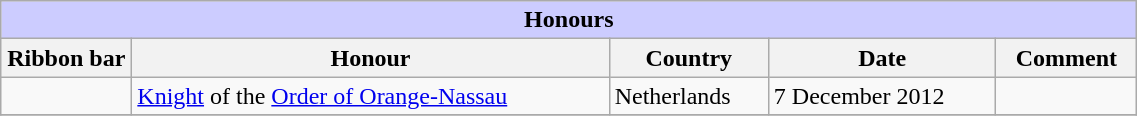<table class="wikitable" style="width:60%;">
<tr style="background:#ccf; text-align:center;">
<td colspan=5><strong>Honours</strong></td>
</tr>
<tr>
<th style="width:80px;">Ribbon bar</th>
<th>Honour</th>
<th>Country</th>
<th>Date</th>
<th>Comment</th>
</tr>
<tr>
<td></td>
<td><a href='#'>Knight</a> of the <a href='#'>Order of Orange-Nassau</a></td>
<td>Netherlands</td>
<td>7 December 2012</td>
<td></td>
</tr>
<tr>
</tr>
</table>
